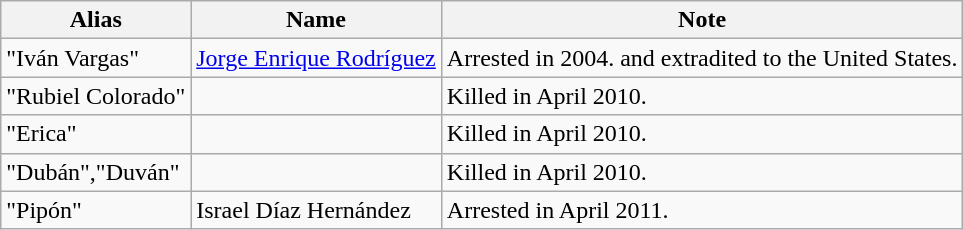<table class="wikitable">
<tr>
<th>Alias</th>
<th>Name</th>
<th>Note</th>
</tr>
<tr>
<td>"Iván Vargas"</td>
<td><a href='#'>Jorge Enrique Rodríguez</a></td>
<td>Arrested in 2004. and extradited to the United States.</td>
</tr>
<tr>
<td>"Rubiel Colorado"</td>
<td></td>
<td>Killed in April 2010.</td>
</tr>
<tr>
<td>"Erica"</td>
<td></td>
<td>Killed in April 2010.</td>
</tr>
<tr>
<td>"Dubán","Duván"</td>
<td></td>
<td>Killed in April 2010.</td>
</tr>
<tr>
<td>"Pipón"</td>
<td>Israel Díaz Hernández</td>
<td>Arrested in April 2011.</td>
</tr>
</table>
